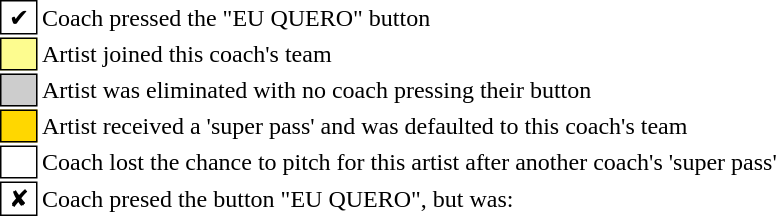<table class="toccolours" style="font-size: 100%; white-space: nowrap">
<tr>
<td style="background:white; border:1px solid black"> ✔ </td>
<td>Coach pressed the "EU QUERO" button</td>
</tr>
<tr>
<td style="background:#fdfc8f; border:1px solid black">     </td>
<td>Artist joined this coach's team</td>
</tr>
<tr>
<td style="background:#cdcdcd; border:1px solid black">     </td>
<td>Artist was eliminated with no coach pressing their button</td>
</tr>
<tr>
<td style="background: gold; border: 1px solid black">    </td>
<td>Artist received a 'super pass' and was defaulted to this coach's team</td>
</tr>
<tr>
<td style="background: white; border:1px solid black">  </td>
<td>Coach lost the chance to pitch for this artist after another coach's 'super pass'</td>
</tr>
<tr>
<td style="background:white; border:1px solid black"> ✘ </td>
<td>Coach presed the button "EU QUERO", but was:</td>
</tr>
<tr>
<td></td>
<td><br></td>
</tr>
</table>
